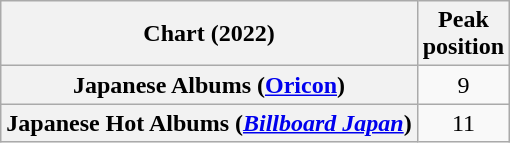<table class="wikitable sortable plainrowheaders" style="text-align:center">
<tr>
<th scope="col">Chart (2022)</th>
<th scope="col">Peak<br>position</th>
</tr>
<tr>
<th scope="row">Japanese Albums (<a href='#'>Oricon</a>)</th>
<td>9</td>
</tr>
<tr>
<th scope="row">Japanese Hot Albums (<em><a href='#'>Billboard Japan</a></em>)</th>
<td>11</td>
</tr>
</table>
